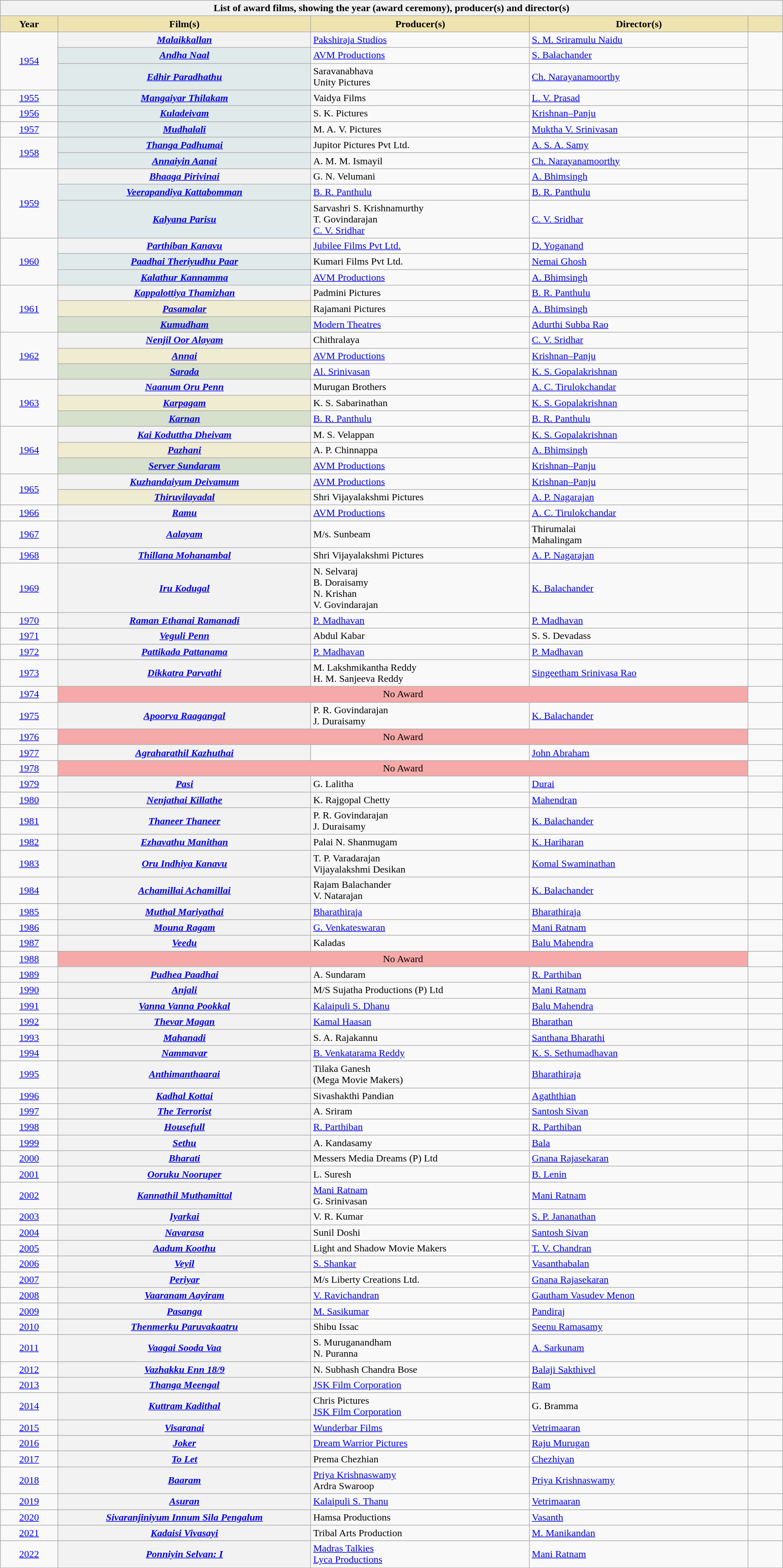<table class="wikitable sortable plainrowheaders" style="width:100%">
<tr>
<th colspan="5">List of award films, showing the year (award ceremony), producer(s) and director(s)</th>
</tr>
<tr>
<th scope="col" style="background-color:#EFE4B0;width:5%;">Year</th>
<th scope="col" style="background-color:#EFE4B0;width:22%;">Film(s)</th>
<th scope="col" style="background-color:#EFE4B0;width:19%;">Producer(s)</th>
<th scope="col" style="background-color:#EFE4B0;width:19%;">Director(s)</th>
<th scope="col" style="background-color:#EFE4B0;width:3%;" class="unsortable"></th>
</tr>
<tr>
<td align="center" rowspan="3"><a href='#'>1954<br></a></td>
<th scope="row"><em><a href='#'>Malaikkallan</a></em></th>
<td><a href='#'>Pakshiraja Studios</a></td>
<td><a href='#'>S. M. Sriramulu Naidu</a></td>
<td align="center" rowspan="3"></td>
</tr>
<tr>
<th scope="row" style="background-color:#E0EAEA"><em><a href='#'>Andha Naal</a></em></th>
<td><a href='#'>AVM Productions</a></td>
<td><a href='#'>S. Balachander</a></td>
</tr>
<tr>
<th scope="row" style="background-color:#E0EAEA"><em><a href='#'>Edhir Paradhathu</a></em></th>
<td>Saravanabhava<br>Unity Pictures</td>
<td><a href='#'>Ch. Narayanamoorthy</a></td>
</tr>
<tr>
<td align="center"><a href='#'>1955<br></a></td>
<th scope="row" style="background-color:#E0EAEA"><em><a href='#'>Mangaiyar Thilakam</a></em></th>
<td>Vaidya Films</td>
<td><a href='#'>L. V. Prasad</a></td>
<td align="center"></td>
</tr>
<tr>
<td align="center"><a href='#'>1956<br></a></td>
<th scope="row" style="background-color:#E0EAEA"><em><a href='#'>Kuladeivam</a></em></th>
<td>S. K. Pictures</td>
<td><a href='#'>Krishnan–Panju</a></td>
<td align="center"></td>
</tr>
<tr>
<td align="center"><a href='#'>1957<br></a></td>
<th scope="row" style="background-color:#E0EAEA"><em><a href='#'>Mudhalali</a></em></th>
<td>M. A. V. Pictures</td>
<td><a href='#'>Muktha V. Srinivasan</a></td>
<td align="center"></td>
</tr>
<tr>
<td align="center" rowspan="2"><a href='#'>1958<br></a></td>
<th scope="row" style="background-color:#E0EAEA"><em><a href='#'>Thanga Padhumai</a></em></th>
<td>Jupitor Pictures Pvt Ltd.</td>
<td><a href='#'>A. S. A. Samy</a></td>
<td align="center" rowspan="2"></td>
</tr>
<tr>
<th scope="row" style="background-color:#E0EAEA"><em><a href='#'>Annaiyin Aanai</a></em></th>
<td>A. M. M. Ismayil</td>
<td><a href='#'>Ch. Narayanamoorthy</a></td>
</tr>
<tr>
<td align="center" rowspan="3"><a href='#'>1959<br></a></td>
<th scope="row"><em><a href='#'>Bhaaga Pirivinai</a></em></th>
<td>G. N. Velumani</td>
<td><a href='#'>A. Bhimsingh</a></td>
<td align="center" rowspan="3"></td>
</tr>
<tr>
<th scope="row" style="background-color:#E0EAEA"><em><a href='#'>Veerapandiya Kattabomman</a></em></th>
<td><a href='#'>B. R. Panthulu</a></td>
<td><a href='#'>B. R. Panthulu</a></td>
</tr>
<tr>
<th scope="row" style="background-color:#E0EAEA"><em><a href='#'>Kalyana Parisu</a></em></th>
<td>Sarvashri S. Krishnamurthy<br>T. Govindarajan<br><a href='#'>C. V. Sridhar</a></td>
<td><a href='#'>C. V. Sridhar</a></td>
</tr>
<tr>
<td align="center" rowspan="3"><a href='#'>1960<br></a></td>
<th scope="row"><em><a href='#'>Parthiban Kanavu</a></em></th>
<td><a href='#'>Jubilee Films Pvt Ltd.</a></td>
<td><a href='#'>D. Yoganand</a></td>
<td align="center" rowspan="3"></td>
</tr>
<tr>
<th scope="row" style="background-color:#E0EAEA"><em><a href='#'>Paadhai Theriyudhu Paar</a></em></th>
<td>Kumari Films Pvt Ltd.</td>
<td><a href='#'>Nemai Ghosh</a></td>
</tr>
<tr>
<th scope="row" style="background-color:#E0EAEA"><em><a href='#'>Kalathur Kannamma</a></em></th>
<td><a href='#'>AVM Productions</a></td>
<td><a href='#'>A. Bhimsingh</a></td>
</tr>
<tr>
<td align="center" rowspan="3"><a href='#'>1961<br></a></td>
<th scope="row"><em><a href='#'>Kappalottiya Thamizhan</a></em></th>
<td>Padmini Pictures</td>
<td><a href='#'>B. R. Panthulu</a></td>
<td align="center" rowspan="3"></td>
</tr>
<tr>
<th scope="row" style="background-color:#EFECD1"><em><a href='#'>Pasamalar</a></em></th>
<td>Rajamani Pictures</td>
<td><a href='#'>A. Bhimsingh</a></td>
</tr>
<tr>
<th scope="row" style="background-color:#D6E0CC"><em><a href='#'>Kumudham</a></em></th>
<td><a href='#'>Modern Theatres</a></td>
<td><a href='#'>Adurthi Subba Rao</a></td>
</tr>
<tr>
<td align="center" rowspan="3"><a href='#'>1962<br></a></td>
<th scope="row"><em><a href='#'>Nenjil Oor Alayam</a></em></th>
<td>Chithralaya</td>
<td><a href='#'>C. V. Sridhar</a></td>
<td align="center" rowspan="3"></td>
</tr>
<tr>
<th scope="row" style="background-color:#EFECD1"><em><a href='#'>Annai</a></em></th>
<td><a href='#'>AVM Productions</a></td>
<td><a href='#'>Krishnan–Panju</a></td>
</tr>
<tr>
<th scope="row" style="background-color:#D6E0CC"><em><a href='#'>Sarada</a></em></th>
<td><a href='#'>Al. Srinivasan</a></td>
<td><a href='#'>K. S. Gopalakrishnan</a></td>
</tr>
<tr>
<td align="center" rowspan="3"><a href='#'>1963<br></a></td>
<th scope="row"><em><a href='#'>Naanum Oru Penn</a></em></th>
<td>Murugan Brothers</td>
<td><a href='#'>A. C. Tirulokchandar</a></td>
<td align="center" rowspan="3"></td>
</tr>
<tr>
<th scope="row" style="background-color:#EFECD1"><em><a href='#'>Karpagam</a></em></th>
<td>K. S. Sabarinathan</td>
<td><a href='#'>K. S. Gopalakrishnan</a></td>
</tr>
<tr>
<th scope="row" style="background-color:#D6E0CC"><em><a href='#'>Karnan</a></em></th>
<td><a href='#'>B. R. Panthulu</a></td>
<td><a href='#'>B. R. Panthulu</a></td>
</tr>
<tr>
<td align="center" rowspan="3"><a href='#'>1964<br></a></td>
<th scope="row"><em><a href='#'>Kai Koduttha Dheivam</a></em></th>
<td>M. S. Velappan</td>
<td><a href='#'>K. S. Gopalakrishnan</a></td>
<td align="center" rowspan="3"></td>
</tr>
<tr>
<th scope="row" style="background-color:#EFECD1"><em><a href='#'>Pazhani</a></em></th>
<td>A. P. Chinnappa</td>
<td><a href='#'>A. Bhimsingh</a></td>
</tr>
<tr>
<th scope="row" style="background-color:#D6E0CC"><em><a href='#'>Server Sundaram</a></em></th>
<td><a href='#'>AVM Productions</a></td>
<td><a href='#'>Krishnan–Panju</a></td>
</tr>
<tr>
<td align="center" rowspan="2"><a href='#'>1965<br></a></td>
<th scope="row"><em><a href='#'>Kuzhandaiyum Deivamum</a></em></th>
<td><a href='#'>AVM Productions</a></td>
<td><a href='#'>Krishnan–Panju</a></td>
<td align="center" rowspan="2"></td>
</tr>
<tr>
<th scope="row" style="background-color:#EFECD1"><em><a href='#'>Thiruvilayadal</a></em></th>
<td>Shri Vijayalakshmi Pictures</td>
<td><a href='#'>A. P. Nagarajan</a></td>
</tr>
<tr>
<td align="center"><a href='#'>1966<br></a></td>
<th scope="row"><em><a href='#'>Ramu</a></em></th>
<td><a href='#'>AVM Productions</a></td>
<td><a href='#'>A. C. Tirulokchandar</a></td>
<td align="center"></td>
</tr>
<tr>
<td align="center"><a href='#'>1967<br></a></td>
<th scope="row"><em><a href='#'>Aalayam</a></em></th>
<td>M/s. Sunbeam</td>
<td>Thirumalai<br>Mahalingam</td>
<td align="center"></td>
</tr>
<tr>
<td align="center"><a href='#'>1968<br></a></td>
<th scope="row"><em><a href='#'>Thillana Mohanambal</a></em></th>
<td>Shri Vijayalakshmi Pictures</td>
<td><a href='#'>A. P. Nagarajan</a></td>
<td align="center"></td>
</tr>
<tr>
<td align="center"><a href='#'>1969<br></a></td>
<th scope="row"><em><a href='#'>Iru Kodugal</a></em></th>
<td>N. Selvaraj<br>B. Doraisamy<br>N. Krishan<br>V. Govindarajan</td>
<td><a href='#'>K. Balachander</a></td>
<td align="center"></td>
</tr>
<tr>
<td align="center"><a href='#'>1970<br></a></td>
<th scope="row"><em><a href='#'>Raman Ethanai Ramanadi</a></em></th>
<td><a href='#'>P. Madhavan</a></td>
<td><a href='#'>P. Madhavan</a></td>
<td align="center"></td>
</tr>
<tr>
<td align="center"><a href='#'>1971<br></a></td>
<th scope="row"><em><a href='#'>Veguli Penn</a></em></th>
<td>Abdul Kabar</td>
<td>S. S. Devadass</td>
<td align="center"></td>
</tr>
<tr>
<td align="center"><a href='#'>1972<br></a></td>
<th scope="row"><em><a href='#'>Pattikada Pattanama</a></em></th>
<td><a href='#'>P. Madhavan</a></td>
<td><a href='#'>P. Madhavan</a></td>
<td align="center"></td>
</tr>
<tr>
<td align="center"><a href='#'>1973<br></a></td>
<th scope="row"><em><a href='#'>Dikkatra Parvathi</a></em></th>
<td>M. Lakshmikantha Reddy<br>H. M. Sanjeeva Reddy</td>
<td><a href='#'>Singeetham Srinivasa Rao</a></td>
<td align="center"></td>
</tr>
<tr>
<td align="center"><a href='#'>1974<br></a></td>
<td colspan="3" bgcolor="#F5A9A9" align="center">No Award</td>
<td align="center"></td>
</tr>
<tr>
<td align="center"><a href='#'>1975<br></a></td>
<th scope="row"><em><a href='#'>Apoorva Raagangal</a></em></th>
<td>P. R. Govindarajan<br>J. Duraisamy</td>
<td><a href='#'>K. Balachander</a></td>
<td align="center"></td>
</tr>
<tr>
<td align="center"><a href='#'>1976<br></a></td>
<td colspan="3" bgcolor="#F5A9A9" align="center">No Award</td>
<td align="center"></td>
</tr>
<tr>
<td align="center"><a href='#'>1977<br></a></td>
<th scope="row"><em><a href='#'>Agraharathil Kazhuthai</a></em></th>
<td></td>
<td><a href='#'>John Abraham</a></td>
<td align="center"></td>
</tr>
<tr>
<td align="center"><a href='#'>1978<br></a></td>
<td colspan="3" bgcolor="#F5A9A9" align="center">No Award</td>
<td align="center"></td>
</tr>
<tr>
<td align="center"><a href='#'>1979<br></a></td>
<th scope="row"><em><a href='#'>Pasi</a></em></th>
<td>G. Lalitha</td>
<td><a href='#'>Durai</a></td>
<td align="center"></td>
</tr>
<tr>
<td align="center"><a href='#'>1980<br></a></td>
<th scope="row"><em><a href='#'>Nenjathai Killathe</a></em></th>
<td>K. Rajgopal Chetty</td>
<td><a href='#'>Mahendran</a></td>
<td align="center"></td>
</tr>
<tr>
<td align="center"><a href='#'>1981<br></a></td>
<th scope="row"><em><a href='#'>Thaneer Thaneer</a></em></th>
<td>P. R. Govindarajan<br>J. Duraisamy</td>
<td><a href='#'>K. Balachander</a></td>
<td align="center"></td>
</tr>
<tr>
<td align="center"><a href='#'>1982<br></a></td>
<th scope="row"><em><a href='#'>Ezhavathu Manithan</a></em></th>
<td>Palai N. Shanmugam</td>
<td><a href='#'>K. Hariharan</a></td>
<td align="center"></td>
</tr>
<tr>
<td align="center"><a href='#'>1983<br></a></td>
<th scope="row"><em><a href='#'>Oru Indhiya Kanavu</a></em></th>
<td>T. P. Varadarajan<br>Vijayalakshmi Desikan</td>
<td><a href='#'>Komal Swaminathan</a></td>
<td align="center"></td>
</tr>
<tr>
<td align="center"><a href='#'>1984<br></a></td>
<th scope="row"><em><a href='#'>Achamillai Achamillai</a></em></th>
<td>Rajam Balachander<br>V. Natarajan</td>
<td><a href='#'>K. Balachander</a></td>
<td align="center"></td>
</tr>
<tr>
<td align="center"><a href='#'>1985<br></a></td>
<th scope="row"><em><a href='#'>Muthal Mariyathai</a></em></th>
<td><a href='#'>Bharathiraja</a></td>
<td><a href='#'>Bharathiraja</a></td>
<td align="center"></td>
</tr>
<tr>
<td align="center"><a href='#'>1986<br></a></td>
<th scope="row"><em><a href='#'>Mouna Ragam</a></em></th>
<td><a href='#'>G. Venkateswaran</a></td>
<td><a href='#'>Mani Ratnam</a></td>
<td align="center"></td>
</tr>
<tr>
<td align="center"><a href='#'>1987<br></a></td>
<th scope="row"><em><a href='#'>Veedu</a></em></th>
<td>Kaladas</td>
<td><a href='#'>Balu Mahendra</a></td>
<td align="center"></td>
</tr>
<tr>
<td align="center"><a href='#'>1988<br></a></td>
<td colspan="3" bgcolor="#F5A9A9" align="center">No Award</td>
<td align="center"></td>
</tr>
<tr>
<td align="center"><a href='#'>1989<br></a></td>
<th scope="row"><em><a href='#'>Pudhea Paadhai</a></em></th>
<td>A. Sundaram</td>
<td><a href='#'>R. Parthiban</a></td>
<td align="center"></td>
</tr>
<tr>
<td align="center"><a href='#'>1990<br></a></td>
<th scope="row"><em><a href='#'>Anjali</a></em></th>
<td>M/S Sujatha Productions (P) Ltd</td>
<td><a href='#'>Mani Ratnam</a></td>
<td align="center"></td>
</tr>
<tr>
<td align="center"><a href='#'>1991<br></a></td>
<th scope="row"><em><a href='#'>Vanna Vanna Pookkal</a></em></th>
<td><a href='#'>Kalaipuli S. Dhanu</a></td>
<td><a href='#'>Balu Mahendra</a></td>
<td align="center"></td>
</tr>
<tr>
<td align="center"><a href='#'>1992<br></a></td>
<th scope="row"><em><a href='#'>Thevar Magan</a></em></th>
<td><a href='#'>Kamal Haasan</a></td>
<td><a href='#'>Bharathan</a></td>
<td align="center"></td>
</tr>
<tr>
<td align="center"><a href='#'>1993<br></a></td>
<th scope="row"><em><a href='#'>Mahanadi</a></em></th>
<td>S. A. Rajakannu</td>
<td><a href='#'>Santhana Bharathi</a></td>
<td align="center"></td>
</tr>
<tr>
<td align="center"><a href='#'>1994<br></a></td>
<th scope="row"><em><a href='#'>Nammavar</a></em></th>
<td><a href='#'>B. Venkatarama Reddy</a></td>
<td><a href='#'>K. S. Sethumadhavan</a></td>
<td align="center"></td>
</tr>
<tr>
<td align="center"><a href='#'>1995<br></a></td>
<th scope="row"><em><a href='#'>Anthimanthaarai</a></em></th>
<td>Tilaka Ganesh<br>(Mega Movie Makers)</td>
<td><a href='#'>Bharathiraja</a></td>
<td align="center"></td>
</tr>
<tr>
<td align="center"><a href='#'>1996<br></a></td>
<th scope="row"><em><a href='#'>Kadhal Kottai</a></em></th>
<td>Sivashakthi Pandian</td>
<td><a href='#'>Agaththian</a></td>
<td align="center"></td>
</tr>
<tr>
<td align="center"><a href='#'>1997<br></a></td>
<th scope="row"><em><a href='#'>The Terrorist</a></em></th>
<td>A. Sriram</td>
<td><a href='#'>Santosh Sivan</a></td>
<td align="center"></td>
</tr>
<tr>
<td align="center"><a href='#'>1998<br></a></td>
<th scope="row"><em><a href='#'>Housefull</a></em></th>
<td><a href='#'>R. Parthiban</a></td>
<td><a href='#'>R. Parthiban</a></td>
<td align="center"></td>
</tr>
<tr>
<td align="center"><a href='#'>1999<br></a></td>
<th scope="row"><em><a href='#'>Sethu</a></em></th>
<td>A. Kandasamy</td>
<td><a href='#'>Bala</a></td>
<td align="center"></td>
</tr>
<tr>
<td align="center"><a href='#'>2000<br></a></td>
<th scope="row"><em><a href='#'>Bharati</a></em></th>
<td>Messers Media Dreams (P) Ltd</td>
<td><a href='#'>Gnana Rajasekaran</a></td>
<td align="center"></td>
</tr>
<tr>
<td align="center"><a href='#'>2001<br></a></td>
<th scope="row"><em><a href='#'>Ooruku Nooruper</a></em></th>
<td>L. Suresh</td>
<td><a href='#'>B. Lenin</a></td>
<td align="center"></td>
</tr>
<tr>
<td align="center"><a href='#'>2002<br></a></td>
<th scope="row"><em><a href='#'>Kannathil Muthamittal</a></em></th>
<td><a href='#'>Mani Ratnam</a><br>G. Srinivasan</td>
<td><a href='#'>Mani Ratnam</a></td>
<td align="center"></td>
</tr>
<tr>
<td align="center"><a href='#'>2003<br></a></td>
<th scope="row"><em><a href='#'>Iyarkai</a></em></th>
<td>V. R. Kumar</td>
<td><a href='#'>S. P. Jananathan</a></td>
<td align="center"></td>
</tr>
<tr>
<td align="center"><a href='#'>2004<br></a></td>
<th scope="row"><em><a href='#'>Navarasa</a></em></th>
<td>Sunil Doshi</td>
<td><a href='#'>Santosh Sivan</a></td>
<td align="center"></td>
</tr>
<tr>
<td align="center"><a href='#'>2005<br></a></td>
<th scope="row"><em><a href='#'>Aadum Koothu</a></em></th>
<td>Light and Shadow Movie Makers</td>
<td><a href='#'>T. V. Chandran</a></td>
<td align="center"></td>
</tr>
<tr>
<td align="center"><a href='#'>2006<br></a></td>
<th scope="row"><em><a href='#'>Veyil</a></em></th>
<td><a href='#'>S. Shankar</a></td>
<td><a href='#'>Vasanthabalan</a></td>
<td align="center"></td>
</tr>
<tr>
<td align="center"><a href='#'>2007<br></a></td>
<th scope="row"><em><a href='#'>Periyar</a></em></th>
<td>M/s Liberty Creations Ltd.</td>
<td><a href='#'>Gnana Rajasekaran</a></td>
<td align="center"></td>
</tr>
<tr>
<td align="center"><a href='#'>2008<br></a></td>
<th scope="row"><em><a href='#'>Vaaranam Aayiram</a></em></th>
<td><a href='#'>V. Ravichandran</a></td>
<td><a href='#'>Gautham Vasudev Menon</a></td>
<td align="center"></td>
</tr>
<tr>
<td align="center"><a href='#'>2009<br></a></td>
<th scope="row"><em><a href='#'>Pasanga</a></em></th>
<td><a href='#'>M. Sasikumar</a></td>
<td><a href='#'>Pandiraj</a></td>
<td align="center"></td>
</tr>
<tr>
<td align="center"><a href='#'>2010<br></a></td>
<th scope="row"><em><a href='#'>Thenmerku Paruvakaatru</a></em></th>
<td>Shibu Issac</td>
<td><a href='#'>Seenu Ramasamy</a></td>
<td align="center"></td>
</tr>
<tr>
<td align="center"><a href='#'>2011<br></a></td>
<th scope="row"><em><a href='#'>Vaagai Sooda Vaa</a></em></th>
<td>S. Muruganandham<br>N. Puranna</td>
<td><a href='#'>A. Sarkunam</a></td>
<td align="center"></td>
</tr>
<tr>
<td align="center"><a href='#'>2012<br></a></td>
<th scope="row"><em><a href='#'>Vazhakku Enn 18/9</a></em></th>
<td>N. Subhash Chandra Bose</td>
<td><a href='#'>Balaji Sakthivel</a></td>
<td align="center"></td>
</tr>
<tr>
<td align="center"><a href='#'>2013<br></a></td>
<th scope="row"><em><a href='#'>Thanga Meengal</a></em></th>
<td><a href='#'>JSK Film Corporation</a></td>
<td><a href='#'>Ram</a></td>
<td align="center"></td>
</tr>
<tr>
<td align="center"><a href='#'>2014<br></a></td>
<th scope="row"><em><a href='#'>Kuttram Kadithal</a></em></th>
<td>Chris Pictures<br><a href='#'>JSK Film Corporation</a></td>
<td>G. Bramma</td>
<td align="center"></td>
</tr>
<tr>
<td align="center"><a href='#'>2015<br></a></td>
<th scope="row"><em><a href='#'>Visaranai</a></em></th>
<td><a href='#'>Wunderbar Films</a></td>
<td><a href='#'>Vetrimaaran</a></td>
<td align="center"></td>
</tr>
<tr>
<td align="center"><a href='#'>2016<br></a></td>
<th scope="row"><em><a href='#'>Joker</a></em></th>
<td><a href='#'>Dream Warrior Pictures</a></td>
<td><a href='#'>Raju Murugan</a></td>
<td align="center"></td>
</tr>
<tr>
<td align="center"><a href='#'>2017<br></a></td>
<th scope="row"><em><a href='#'>To Let</a></em></th>
<td>Prema Chezhian</td>
<td><a href='#'>Chezhiyan</a></td>
<td align="center"></td>
</tr>
<tr>
<td align="center"><a href='#'>2018<br></a></td>
<th scope="row"><em><a href='#'>Baaram</a></em></th>
<td><a href='#'>Priya Krishnaswamy</a><br>Ardra Swaroop</td>
<td><a href='#'>Priya Krishnaswamy</a></td>
<td align="center"></td>
</tr>
<tr>
<td align="center"><a href='#'>2019<br></a></td>
<th scope="row"><a href='#'><em>Asuran</em></a></th>
<td><a href='#'>Kalaipuli S. Thanu</a></td>
<td><a href='#'>Vetrimaaran</a></td>
<td align="center"></td>
</tr>
<tr>
<td align="center"><a href='#'>2020<br></a></td>
<th scope="row"><em><a href='#'>Sivaranjiniyum Innum Sila Pengalum</a></em></th>
<td>Hamsa Productions</td>
<td><a href='#'>Vasanth</a></td>
<td align="center"></td>
</tr>
<tr>
<td align="center"><a href='#'>2021<br></a></td>
<th scope="row"><em><a href='#'>Kadaisi Vivasayi</a></em></th>
<td>Tribal Arts Production</td>
<td><a href='#'>M. Manikandan</a></td>
<td align="center"></td>
</tr>
<tr>
<td align="center"><a href='#'>2022<br></a></td>
<th scope="row"><em><a href='#'>Ponniyin Selvan: I</a></em></th>
<td> <a href='#'>Madras Talkies</a><br> <a href='#'>Lyca Productions</a></td>
<td><a href='#'>Mani Ratnam</a></td>
<td align="center"></td>
</tr>
</table>
